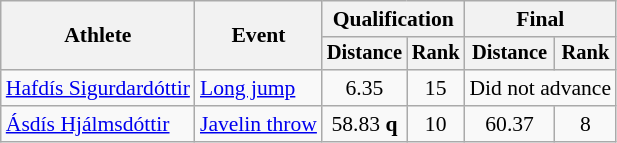<table class="wikitable" style="font-size:90%">
<tr>
<th rowspan=2>Athlete</th>
<th rowspan=2>Event</th>
<th colspan=2>Qualification</th>
<th colspan=2>Final</th>
</tr>
<tr style="font-size:95%">
<th>Distance</th>
<th>Rank</th>
<th>Distance</th>
<th>Rank</th>
</tr>
<tr align="center">
<td align=left><a href='#'>Hafdís Sigurdardóttir</a></td>
<td style="text-align:left;"><a href='#'>Long jump</a></td>
<td>6.35</td>
<td>15</td>
<td colspan="2">Did not advance</td>
</tr>
<tr align=center>
<td align=left><a href='#'>Ásdís Hjálmsdóttir</a></td>
<td style="text-align:left;"><a href='#'>Javelin throw</a></td>
<td>58.83 <strong>q</strong></td>
<td>10</td>
<td>60.37</td>
<td>8</td>
</tr>
</table>
